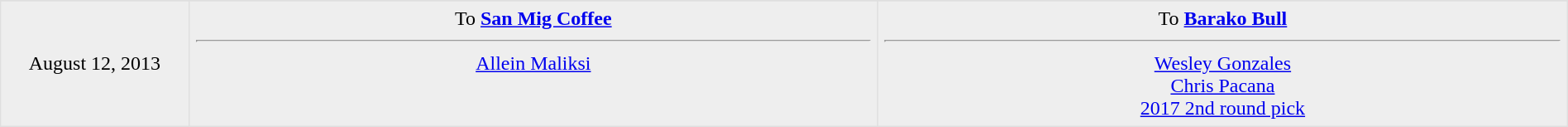<table border=1 style="border-collapse:collapse; text-align: center; width: 100%" bordercolor="#DFDFDF"  cellpadding="5">
<tr>
</tr>
<tr bgcolor="eeeeee">
<td style="width:12%">August 12, 2013</td>
<td style="width:44%" valign="top">To <strong><a href='#'>San Mig Coffee</a></strong><hr><a href='#'>Allein Maliksi</a></td>
<td style="width:44%" valign="top">To <strong><a href='#'>Barako Bull</a></strong><hr><a href='#'>Wesley Gonzales</a> <br> <a href='#'>Chris Pacana</a> <br> <a href='#'>2017 2nd round pick</a></td>
</tr>
</table>
